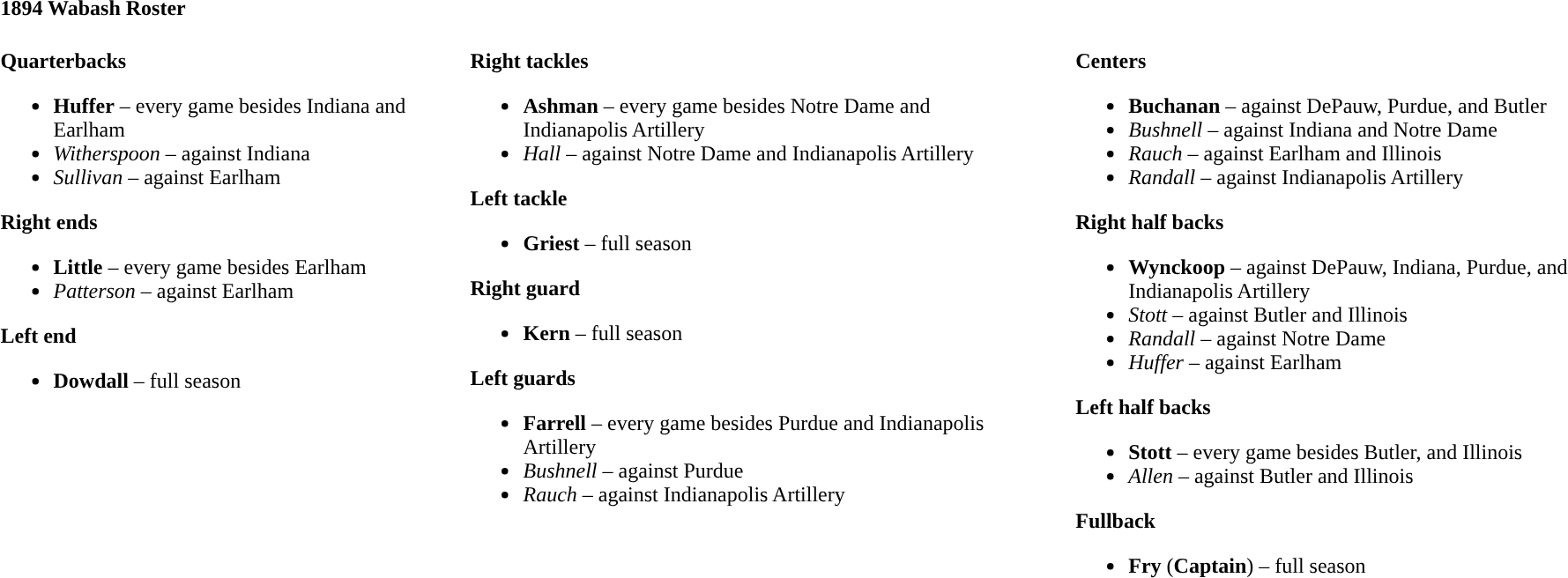<table class="toccolours" style="text-align: left;">
<tr>
<td colspan=11><strong>1894 Wabash Roster</strong></td>
</tr>
<tr>
<td valign="top"><br><strong>Quarterbacks</strong><ul><li><strong>Huffer</strong> – every game besides Indiana and Earlham</li><li><em>Witherspoon</em> – against Indiana</li><li><em>Sullivan</em> – against Earlham</li></ul><strong>Right ends</strong><ul><li><strong>Little</strong> – every game besides Earlham</li><li><em>Patterson</em> – against Earlham</li></ul><strong>Left end</strong><ul><li><strong>Dowdall</strong> – full season</li></ul></td>
<td width="25"> </td>
<td valign="top"><br><strong>Right tackles</strong><ul><li><strong>Ashman</strong> – every game besides Notre Dame and Indianapolis Artillery</li><li><em>Hall</em> – against Notre Dame and Indianapolis Artillery</li></ul><strong>Left tackle</strong><ul><li><strong>Griest</strong> – full season</li></ul><strong>Right guard</strong><ul><li><strong>Kern</strong> – full season</li></ul><strong>Left guards</strong><ul><li><strong>Farrell</strong> – every game besides Purdue and Indianapolis Artillery</li><li><em>Bushnell</em> – against Purdue</li><li><em>Rauch</em> – against Indianapolis Artillery</li></ul></td>
<td width="25"> </td>
<td valign="top"><br><strong>Centers</strong><ul><li><strong>Buchanan</strong> – against DePauw, Purdue, and Butler</li><li><em>Bushnell</em> – against Indiana and Notre Dame</li><li><em>Rauch</em> – against Earlham and Illinois</li><li><em>Randall</em> – against Indianapolis Artillery</li></ul><strong>Right half backs</strong><ul><li><strong>Wynckoop</strong> – against DePauw, Indiana, Purdue, and Indianapolis Artillery</li><li><em>Stott</em> – against Butler and Illinois</li><li><em>Randall</em> – against Notre Dame</li><li><em>Huffer</em> – against Earlham</li></ul><strong>Left half backs</strong><ul><li><strong>Stott</strong> – every game besides Butler, and Illinois</li><li><em>Allen</em> – against Butler and Illinois</li></ul><strong>Fullback</strong><ul><li><strong>Fry</strong> (<strong>Captain</strong>) – full season</li></ul></td>
</tr>
</table>
